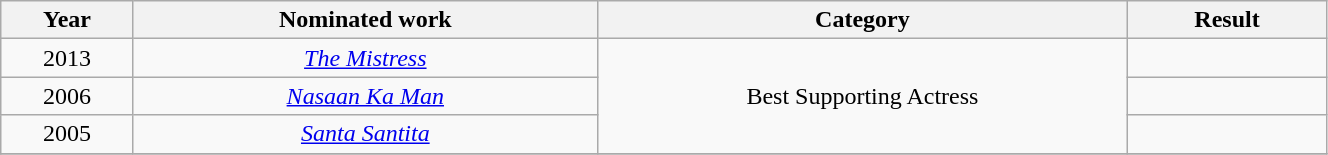<table width="70%" class="wikitable sortable">
<tr>
<th width="10%">Year</th>
<th width="35%">Nominated work</th>
<th width="40%">Category</th>
<th width="15%">Result</th>
</tr>
<tr>
<td align="center">2013</td>
<td align="center"><em><a href='#'>The Mistress</a></em></td>
<td align="center" rowspan=3>Best Supporting Actress</td>
<td></td>
</tr>
<tr>
<td align="center">2006</td>
<td align="center"><em><a href='#'>Nasaan Ka Man</a></em></td>
<td></td>
</tr>
<tr>
<td align="center">2005</td>
<td align="center"><em><a href='#'>Santa Santita</a></em></td>
<td></td>
</tr>
<tr>
</tr>
</table>
